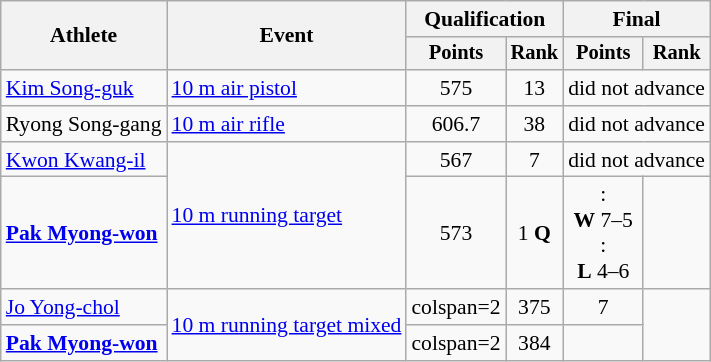<table class=wikitable style=font-size:90%;text-align:center>
<tr>
<th rowspan="2">Athlete</th>
<th rowspan="2">Event</th>
<th colspan=2>Qualification</th>
<th colspan=2>Final</th>
</tr>
<tr style="font-size:95%">
<th>Points</th>
<th>Rank</th>
<th>Points</th>
<th>Rank</th>
</tr>
<tr>
<td align=left><a href='#'>Kim Song-guk</a></td>
<td align=left><a href='#'>10 m air pistol</a></td>
<td>575</td>
<td>13</td>
<td colspan=2>did not advance</td>
</tr>
<tr>
<td align=left>Ryong Song-gang</td>
<td align=left><a href='#'>10 m air rifle</a></td>
<td>606.7</td>
<td>38</td>
<td colspan=2>did not advance</td>
</tr>
<tr>
<td align=left><a href='#'>Kwon Kwang-il</a></td>
<td align=left rowspan=2><a href='#'>10 m running target</a></td>
<td>567</td>
<td>7</td>
<td colspan=2>did not advance</td>
</tr>
<tr>
<td align=left><strong><a href='#'>Pak Myong-won</a></strong></td>
<td>573</td>
<td>1 <strong>Q</strong></td>
<td><strong></strong>: <br><strong>W</strong> 7–5<br><strong></strong>: <br><strong>L</strong> 4–6</td>
<td></td>
</tr>
<tr>
<td align=left><a href='#'>Jo Yong-chol</a></td>
<td align=left rowspan=2><a href='#'>10 m running target mixed</a></td>
<td>colspan=2 </td>
<td>375</td>
<td>7</td>
</tr>
<tr>
<td align=left><strong><a href='#'>Pak Myong-won</a></strong></td>
<td>colspan=2 </td>
<td>384</td>
<td></td>
</tr>
</table>
